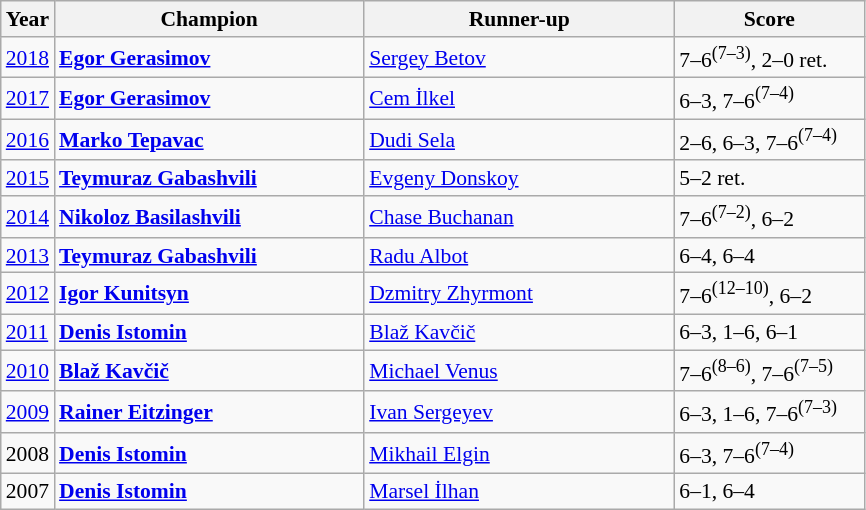<table class="wikitable" style="font-size:90%">
<tr>
<th>Year</th>
<th width="200">Champion</th>
<th width="200">Runner-up</th>
<th width="120">Score</th>
</tr>
<tr>
<td><a href='#'>2018</a></td>
<td> <strong><a href='#'>Egor Gerasimov</a></strong></td>
<td> <a href='#'>Sergey Betov</a></td>
<td>7–6<sup>(7–3)</sup>, 2–0 ret.</td>
</tr>
<tr>
<td><a href='#'>2017</a></td>
<td> <strong><a href='#'>Egor Gerasimov</a></strong></td>
<td> <a href='#'>Cem İlkel</a></td>
<td>6–3, 7–6<sup>(7–4)</sup></td>
</tr>
<tr>
<td><a href='#'>2016</a></td>
<td> <strong><a href='#'>Marko Tepavac</a></strong></td>
<td> <a href='#'>Dudi Sela</a></td>
<td>2–6, 6–3, 7–6<sup>(7–4)</sup></td>
</tr>
<tr>
<td><a href='#'>2015</a></td>
<td> <strong><a href='#'>Teymuraz Gabashvili</a></strong></td>
<td> <a href='#'>Evgeny Donskoy</a></td>
<td>5–2 ret.</td>
</tr>
<tr>
<td><a href='#'>2014</a></td>
<td> <strong><a href='#'>Nikoloz Basilashvili</a></strong></td>
<td> <a href='#'>Chase Buchanan</a></td>
<td>7–6<sup>(7–2)</sup>, 6–2</td>
</tr>
<tr>
<td><a href='#'>2013</a></td>
<td> <strong><a href='#'>Teymuraz Gabashvili</a></strong></td>
<td> <a href='#'>Radu Albot</a></td>
<td>6–4, 6–4</td>
</tr>
<tr>
<td><a href='#'>2012</a></td>
<td> <strong><a href='#'>Igor Kunitsyn</a></strong></td>
<td> <a href='#'>Dzmitry Zhyrmont</a></td>
<td>7–6<sup>(12–10)</sup>, 6–2</td>
</tr>
<tr>
<td><a href='#'>2011</a></td>
<td> <strong><a href='#'>Denis Istomin</a></strong></td>
<td> <a href='#'>Blaž Kavčič</a></td>
<td>6–3, 1–6, 6–1</td>
</tr>
<tr>
<td><a href='#'>2010</a></td>
<td> <strong><a href='#'>Blaž Kavčič</a></strong></td>
<td> <a href='#'>Michael Venus</a></td>
<td>7–6<sup>(8–6)</sup>, 7–6<sup>(7–5)</sup></td>
</tr>
<tr>
<td><a href='#'>2009</a></td>
<td> <strong><a href='#'>Rainer Eitzinger</a></strong></td>
<td> <a href='#'>Ivan Sergeyev</a></td>
<td>6–3, 1–6, 7–6<sup>(7–3)</sup></td>
</tr>
<tr>
<td>2008</td>
<td> <strong><a href='#'>Denis Istomin</a></strong></td>
<td> <a href='#'>Mikhail Elgin</a></td>
<td>6–3, 7–6<sup>(7–4)</sup></td>
</tr>
<tr>
<td>2007</td>
<td> <strong><a href='#'>Denis Istomin</a></strong></td>
<td> <a href='#'>Marsel İlhan</a></td>
<td>6–1, 6–4</td>
</tr>
</table>
